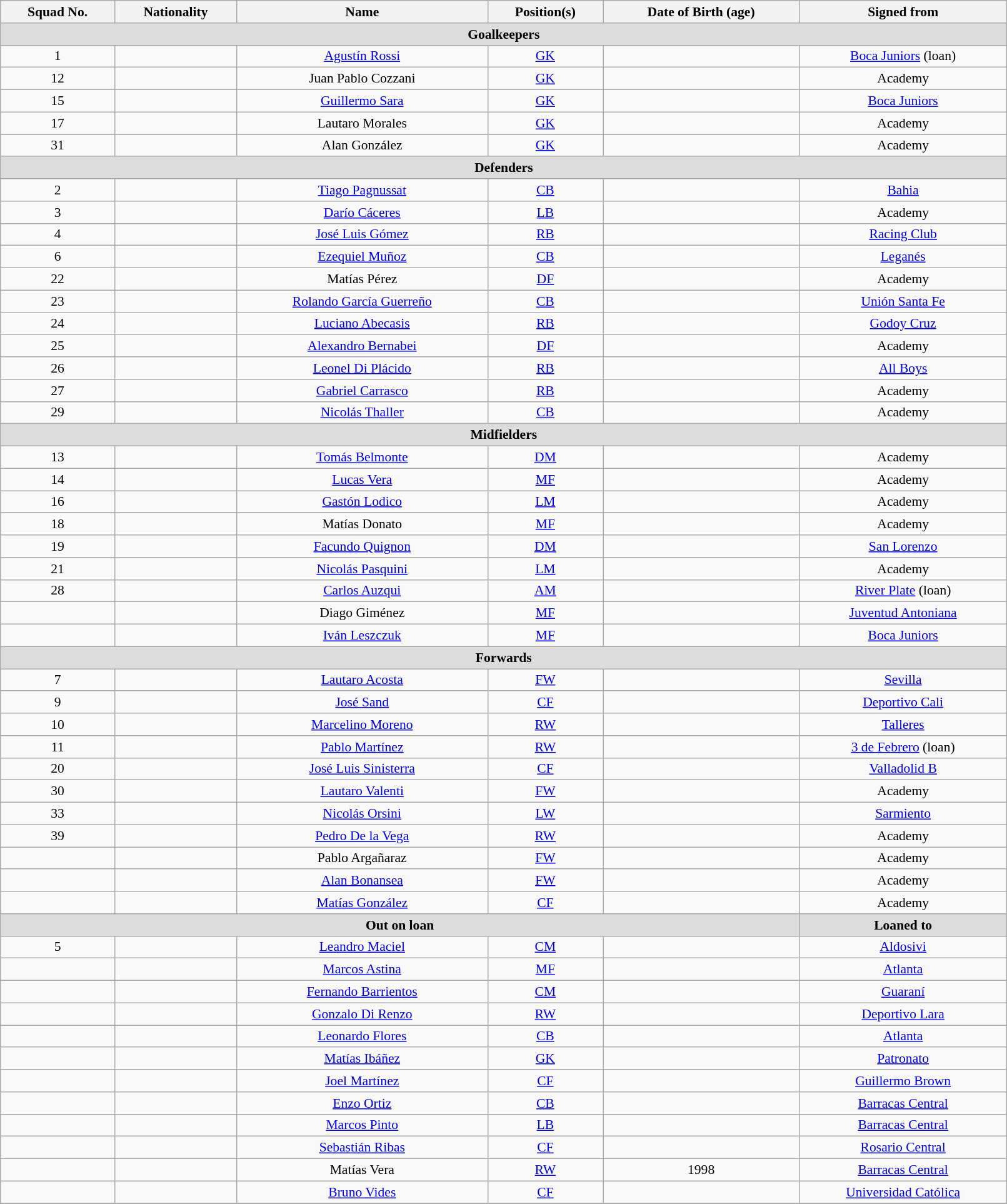<table class="wikitable sortable" style="text-align:center; font-size:90%; width:85%;">
<tr>
<th style="background:#; color:; text-align:center;">Squad No.</th>
<th style="background:#; color:; text-align:center;">Nationality</th>
<th style="background:#; color:; text-align:center;">Name</th>
<th style="background:#; color:; text-align:center;">Position(s)</th>
<th style="background:#; color:; text-align:center;">Date of Birth (age)</th>
<th style="background:#; color:; text-align:center;">Signed from</th>
</tr>
<tr>
<th colspan="6" style="background:#dcdcdc; text-align:center;">Goalkeepers</th>
</tr>
<tr>
<td>1</td>
<td></td>
<td><a href='#'>Agustín Rossi</a></td>
<td><a href='#'>GK</a></td>
<td></td>
<td> <a href='#'>Boca Juniors</a> (loan)</td>
</tr>
<tr>
<td>12</td>
<td></td>
<td>Juan Pablo Cozzani</td>
<td><a href='#'>GK</a></td>
<td></td>
<td>Academy</td>
</tr>
<tr>
<td>15</td>
<td></td>
<td><a href='#'>Guillermo Sara</a></td>
<td><a href='#'>GK</a></td>
<td></td>
<td> <a href='#'>Boca Juniors</a></td>
</tr>
<tr>
<td>17</td>
<td></td>
<td>Lautaro Morales</td>
<td><a href='#'>GK</a></td>
<td></td>
<td>Academy</td>
</tr>
<tr>
<td>31</td>
<td></td>
<td>Alan González</td>
<td><a href='#'>GK</a></td>
<td></td>
<td>Academy</td>
</tr>
<tr>
<th colspan="7" style="background:#dcdcdc; text-align:center;">Defenders</th>
</tr>
<tr>
<td>2</td>
<td></td>
<td><a href='#'>Tiago Pagnussat</a></td>
<td><a href='#'>CB</a></td>
<td></td>
<td> <a href='#'>Bahia</a></td>
</tr>
<tr>
<td>3</td>
<td></td>
<td><a href='#'>Darío Cáceres</a></td>
<td><a href='#'>LB</a></td>
<td></td>
<td>Academy</td>
</tr>
<tr>
<td>4</td>
<td></td>
<td><a href='#'>José Luis Gómez</a></td>
<td><a href='#'>RB</a></td>
<td></td>
<td> <a href='#'>Racing Club</a></td>
</tr>
<tr>
<td>6</td>
<td></td>
<td><a href='#'>Ezequiel Muñoz</a></td>
<td><a href='#'>CB</a></td>
<td></td>
<td> <a href='#'>Leganés</a></td>
</tr>
<tr>
<td>22</td>
<td></td>
<td>Matías Pérez</td>
<td><a href='#'>DF</a></td>
<td></td>
<td>Academy</td>
</tr>
<tr>
<td>23</td>
<td></td>
<td><a href='#'>Rolando García Guerreño</a></td>
<td><a href='#'>CB</a></td>
<td></td>
<td> <a href='#'>Unión Santa Fe</a></td>
</tr>
<tr>
<td>24</td>
<td></td>
<td><a href='#'>Luciano Abecasis</a></td>
<td><a href='#'>RB</a></td>
<td></td>
<td> <a href='#'>Godoy Cruz</a></td>
</tr>
<tr>
<td>25</td>
<td></td>
<td><a href='#'>Alexandro Bernabei</a></td>
<td><a href='#'>DF</a></td>
<td></td>
<td>Academy</td>
</tr>
<tr>
<td>26</td>
<td></td>
<td><a href='#'>Leonel Di Plácido</a></td>
<td><a href='#'>RB</a></td>
<td></td>
<td> <a href='#'>All Boys</a></td>
</tr>
<tr>
<td>27</td>
<td></td>
<td><a href='#'>Gabriel Carrasco</a></td>
<td><a href='#'>RB</a></td>
<td></td>
<td>Academy</td>
</tr>
<tr>
<td>29</td>
<td></td>
<td><a href='#'>Nicolás Thaller</a></td>
<td><a href='#'>CB</a></td>
<td></td>
<td>Academy</td>
</tr>
<tr>
<th colspan="7" style="background:#dcdcdc; text-align:center;">Midfielders</th>
</tr>
<tr>
<td>13</td>
<td></td>
<td><a href='#'>Tomás Belmonte</a></td>
<td><a href='#'>DM</a></td>
<td></td>
<td>Academy</td>
</tr>
<tr>
<td>14</td>
<td></td>
<td><a href='#'>Lucas Vera</a></td>
<td><a href='#'>MF</a></td>
<td></td>
<td>Academy</td>
</tr>
<tr>
<td>16</td>
<td></td>
<td><a href='#'>Gastón Lodico</a></td>
<td><a href='#'>LM</a></td>
<td></td>
<td>Academy</td>
</tr>
<tr>
<td>18</td>
<td></td>
<td>Matías Donato</td>
<td><a href='#'>MF</a></td>
<td></td>
<td>Academy</td>
</tr>
<tr>
<td>19</td>
<td></td>
<td><a href='#'>Facundo Quignon</a></td>
<td><a href='#'>DM</a></td>
<td></td>
<td> <a href='#'>San Lorenzo</a></td>
</tr>
<tr>
<td>21</td>
<td></td>
<td><a href='#'>Nicolás Pasquini</a></td>
<td><a href='#'>LM</a></td>
<td></td>
<td>Academy</td>
</tr>
<tr>
<td>28</td>
<td></td>
<td><a href='#'>Carlos Auzqui</a></td>
<td><a href='#'>AM</a></td>
<td></td>
<td> <a href='#'>River Plate</a> (loan)</td>
</tr>
<tr>
<td></td>
<td></td>
<td>Diago Giménez</td>
<td><a href='#'>MF</a></td>
<td></td>
<td> <a href='#'>Juventud Antoniana</a></td>
</tr>
<tr>
<td></td>
<td></td>
<td><a href='#'>Iván Leszczuk</a></td>
<td><a href='#'>MF</a></td>
<td></td>
<td> <a href='#'>Boca Juniors</a></td>
</tr>
<tr>
<th colspan="7" style="background:#dcdcdc; text-align:center;">Forwards</th>
</tr>
<tr>
<td>7</td>
<td></td>
<td><a href='#'>Lautaro Acosta</a></td>
<td><a href='#'>FW</a></td>
<td></td>
<td> <a href='#'>Sevilla</a></td>
</tr>
<tr>
<td>9</td>
<td></td>
<td><a href='#'>José Sand</a></td>
<td><a href='#'>CF</a></td>
<td></td>
<td> <a href='#'>Deportivo Cali</a></td>
</tr>
<tr>
<td>10</td>
<td></td>
<td><a href='#'>Marcelino Moreno</a></td>
<td><a href='#'>RW</a></td>
<td></td>
<td> <a href='#'>Talleres</a></td>
</tr>
<tr>
<td>11</td>
<td></td>
<td><a href='#'>Pablo Martínez</a></td>
<td><a href='#'>RW</a></td>
<td></td>
<td> <a href='#'>3 de Febrero</a> (loan)</td>
</tr>
<tr>
<td>20</td>
<td></td>
<td><a href='#'>José Luis Sinisterra</a></td>
<td><a href='#'>CF</a></td>
<td></td>
<td> <a href='#'>Valladolid B</a></td>
</tr>
<tr>
<td>30</td>
<td></td>
<td><a href='#'>Lautaro Valenti</a></td>
<td><a href='#'>FW</a></td>
<td></td>
<td>Academy</td>
</tr>
<tr>
<td>33</td>
<td></td>
<td><a href='#'>Nicolás Orsini</a></td>
<td><a href='#'>LW</a></td>
<td></td>
<td> <a href='#'>Sarmiento</a></td>
</tr>
<tr>
<td>39</td>
<td></td>
<td><a href='#'>Pedro De la Vega</a></td>
<td><a href='#'>RW</a></td>
<td></td>
<td>Academy</td>
</tr>
<tr>
<td></td>
<td></td>
<td>Pablo Argañaraz</td>
<td><a href='#'>FW</a></td>
<td></td>
<td>Academy</td>
</tr>
<tr>
<td></td>
<td></td>
<td><a href='#'>Alan Bonansea</a></td>
<td><a href='#'>FW</a></td>
<td></td>
<td>Academy</td>
</tr>
<tr>
<td></td>
<td></td>
<td><a href='#'>Matías González</a></td>
<td><a href='#'>CF</a></td>
<td></td>
<td>Academy</td>
</tr>
<tr>
<th colspan="5" style="background:#dcdcdc; text-align:center;">Out on loan</th>
<th colspan="1" style="background:#dcdcdc; text-align:center;">Loaned to</th>
</tr>
<tr>
<td>5</td>
<td></td>
<td><a href='#'>Leandro Maciel</a></td>
<td><a href='#'>CM</a></td>
<td></td>
<td> <a href='#'>Aldosivi</a></td>
</tr>
<tr>
<td></td>
<td></td>
<td><a href='#'>Marcos Astina</a></td>
<td><a href='#'>MF</a></td>
<td></td>
<td> <a href='#'>Atlanta</a></td>
</tr>
<tr>
<td></td>
<td></td>
<td><a href='#'>Fernando Barrientos</a></td>
<td><a href='#'>CM</a></td>
<td></td>
<td> <a href='#'>Guaraní</a></td>
</tr>
<tr>
<td></td>
<td></td>
<td><a href='#'>Gonzalo Di Renzo</a></td>
<td><a href='#'>RW</a></td>
<td></td>
<td> <a href='#'>Deportivo Lara</a></td>
</tr>
<tr>
<td></td>
<td></td>
<td><a href='#'>Leonardo Flores</a></td>
<td><a href='#'>CB</a></td>
<td></td>
<td> <a href='#'>Atlanta</a></td>
</tr>
<tr>
<td></td>
<td></td>
<td><a href='#'>Matías Ibáñez</a></td>
<td><a href='#'>GK</a></td>
<td></td>
<td> <a href='#'>Patronato</a></td>
</tr>
<tr>
<td></td>
<td></td>
<td><a href='#'>Joel Martínez</a></td>
<td><a href='#'>CF</a></td>
<td></td>
<td> <a href='#'>Guillermo Brown</a></td>
</tr>
<tr>
<td></td>
<td></td>
<td><a href='#'>Enzo Ortiz</a></td>
<td><a href='#'>CB</a></td>
<td></td>
<td> <a href='#'>Barracas Central</a></td>
</tr>
<tr>
<td></td>
<td></td>
<td><a href='#'>Marcos Pinto</a></td>
<td><a href='#'>LB</a></td>
<td></td>
<td> <a href='#'>Barracas Central</a></td>
</tr>
<tr>
<td></td>
<td></td>
<td><a href='#'>Sebastián Ribas</a></td>
<td><a href='#'>CF</a></td>
<td></td>
<td> <a href='#'>Rosario Central</a></td>
</tr>
<tr>
<td></td>
<td></td>
<td>Matías Vera</td>
<td><a href='#'>RW</a></td>
<td>1998</td>
<td> <a href='#'>Barracas Central</a></td>
</tr>
<tr>
<td></td>
<td></td>
<td><a href='#'>Bruno Vides</a></td>
<td><a href='#'>CF</a></td>
<td></td>
<td> <a href='#'>Universidad Católica</a></td>
</tr>
<tr>
</tr>
</table>
